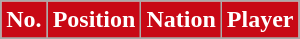<table class="wikitable sortable">
<tr>
<th style="background:#c80815; color:#fff;" scope="col">No.</th>
<th style="background:#c80815; color:#fff;" scope="col">Position</th>
<th style="background:#c80815; color:#fff;" scope="col">Nation</th>
<th style="background:#c80815; color:#fff;" scope="col">Player</th>
</tr>
<tr>
</tr>
</table>
